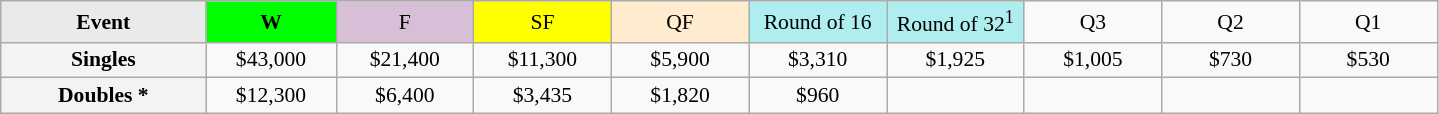<table class=wikitable style=font-size:90%;text-align:center>
<tr>
<td style="width:130px; background:#eaeaea;"><strong>Event</strong></td>
<td style="width:80px; background:lime;"><strong>W</strong></td>
<td style="width:85px; background:thistle;">F</td>
<td style="width:85px; background:#ff0;">SF</td>
<td style="width:85px; background:#ffebcd;">QF</td>
<td style="width:85px; background:#afeeee;">Round of 16</td>
<td style="width:85px; background:#afeeee;">Round of 32<sup>1</sup></td>
<td width=85>Q3</td>
<td width=85>Q2</td>
<td width=85>Q1</td>
</tr>
<tr>
<td style="background:#f3f3f3;"><strong>Singles</strong></td>
<td>$43,000</td>
<td>$21,400</td>
<td>$11,300</td>
<td>$5,900</td>
<td>$3,310</td>
<td>$1,925</td>
<td>$1,005</td>
<td>$730</td>
<td>$530</td>
</tr>
<tr>
<td style="background:#f3f3f3;"><strong>Doubles *</strong></td>
<td>$12,300</td>
<td>$6,400</td>
<td>$3,435</td>
<td>$1,820</td>
<td>$960</td>
<td></td>
<td></td>
<td></td>
<td></td>
</tr>
</table>
